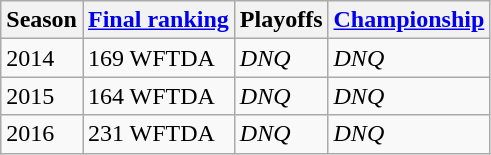<table class="wikitable sortable">
<tr>
<th>Season</th>
<th><a href='#'>Final ranking</a></th>
<th>Playoffs</th>
<th><a href='#'>Championship</a></th>
</tr>
<tr>
<td>2014</td>
<td>169 WFTDA</td>
<td><em>DNQ</em></td>
<td><em>DNQ</em></td>
</tr>
<tr>
<td>2015</td>
<td>164 WFTDA</td>
<td><em>DNQ</em></td>
<td><em>DNQ</em></td>
</tr>
<tr>
<td>2016</td>
<td>231 WFTDA</td>
<td><em>DNQ</em></td>
<td><em>DNQ</em></td>
</tr>
</table>
